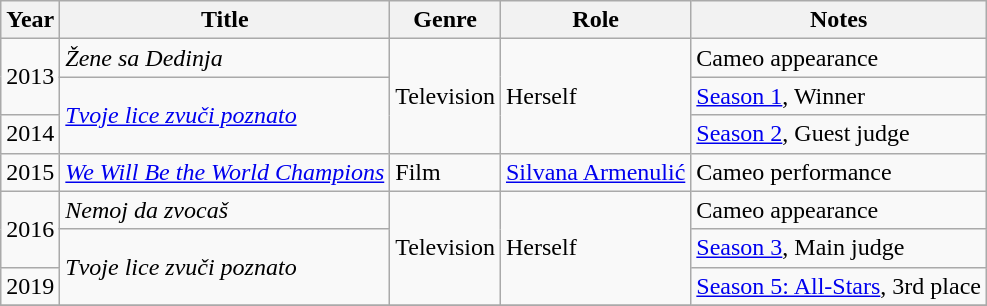<table class="wikitable sortable plainrowheaders">
<tr>
<th>Year</th>
<th>Title</th>
<th>Genre</th>
<th>Role</th>
<th>Notes</th>
</tr>
<tr>
<td rowspan="2">2013</td>
<td><em>Žene sa Dedinja</em></td>
<td rowspan="3">Television</td>
<td rowspan="3">Herself</td>
<td>Cameo appearance</td>
</tr>
<tr>
<td rowspan="2"><em><a href='#'>Tvoje lice zvuči poznato</a></em></td>
<td><a href='#'>Season 1</a>, Winner</td>
</tr>
<tr>
<td>2014</td>
<td><a href='#'>Season 2</a>, Guest judge</td>
</tr>
<tr>
<td>2015</td>
<td><em><a href='#'>We Will Be the World Champions</a></em></td>
<td>Film</td>
<td><a href='#'>Silvana Armenulić</a></td>
<td>Cameo performance</td>
</tr>
<tr>
<td rowspan="2">2016</td>
<td><em>Nemoj da zvocaš</em></td>
<td rowspan="3">Television</td>
<td rowspan="3">Herself</td>
<td>Cameo appearance</td>
</tr>
<tr>
<td rowspan="2"><em>Tvoje lice zvuči poznato</em></td>
<td><a href='#'>Season 3</a>, Main judge</td>
</tr>
<tr>
<td>2019</td>
<td><a href='#'>Season 5: All-Stars</a>, 3rd place</td>
</tr>
<tr>
</tr>
</table>
